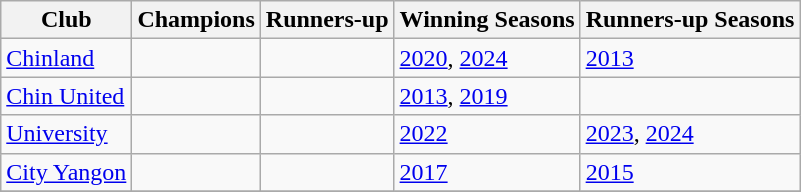<table class="wikitable">
<tr>
<th>Club</th>
<th>Champions</th>
<th>Runners-up</th>
<th>Winning Seasons</th>
<th>Runners-up Seasons</th>
</tr>
<tr>
<td><a href='#'>Chinland</a></td>
<td></td>
<td></td>
<td><a href='#'>2020</a>, <a href='#'>2024</a></td>
<td><a href='#'>2013</a></td>
</tr>
<tr>
<td><a href='#'>Chin United</a></td>
<td></td>
<td></td>
<td><a href='#'>2013</a>, <a href='#'>2019</a></td>
<td></td>
</tr>
<tr>
<td><a href='#'>University</a></td>
<td></td>
<td></td>
<td><a href='#'>2022</a></td>
<td><a href='#'>2023</a>, <a href='#'>2024</a></td>
</tr>
<tr>
<td><a href='#'>City Yangon</a></td>
<td></td>
<td></td>
<td><a href='#'>2017</a></td>
<td><a href='#'>2015</a></td>
</tr>
<tr>
</tr>
</table>
